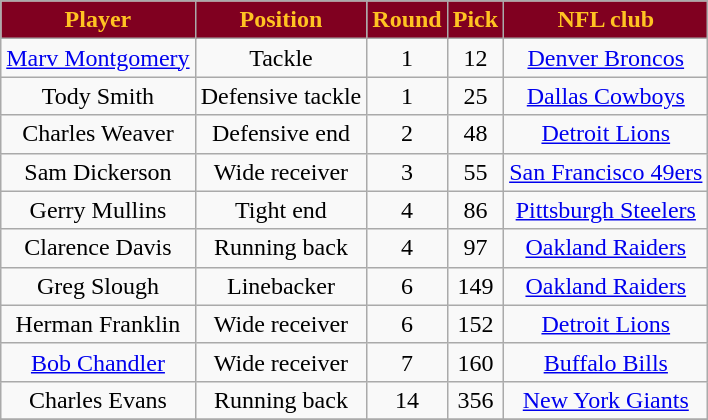<table class="wikitable">
<tr align="center"  style="background:#800020;color:#ffc322;">
<td><strong>Player</strong></td>
<td><strong>Position</strong></td>
<td><strong>Round</strong></td>
<td><strong>Pick</strong></td>
<td><strong>NFL club</strong></td>
</tr>
<tr align="center" bgcolor="">
<td><a href='#'>Marv Montgomery</a></td>
<td>Tackle</td>
<td>1</td>
<td>12</td>
<td><a href='#'>Denver Broncos</a></td>
</tr>
<tr align="center" bgcolor="">
<td>Tody Smith</td>
<td>Defensive tackle</td>
<td>1</td>
<td>25</td>
<td><a href='#'>Dallas Cowboys</a></td>
</tr>
<tr align="center" bgcolor="">
<td>Charles Weaver</td>
<td>Defensive end</td>
<td>2</td>
<td>48</td>
<td><a href='#'>Detroit Lions</a></td>
</tr>
<tr align="center" bgcolor="">
<td>Sam Dickerson</td>
<td>Wide receiver</td>
<td>3</td>
<td>55</td>
<td><a href='#'>San Francisco 49ers</a></td>
</tr>
<tr align="center" bgcolor="">
<td>Gerry Mullins</td>
<td>Tight end</td>
<td>4</td>
<td>86</td>
<td><a href='#'>Pittsburgh Steelers</a></td>
</tr>
<tr align="center" bgcolor="">
<td>Clarence Davis</td>
<td>Running back</td>
<td>4</td>
<td>97</td>
<td><a href='#'>Oakland Raiders</a></td>
</tr>
<tr align="center" bgcolor="">
<td>Greg Slough</td>
<td>Linebacker</td>
<td>6</td>
<td>149</td>
<td><a href='#'>Oakland Raiders</a></td>
</tr>
<tr align="center" bgcolor="">
<td>Herman Franklin</td>
<td>Wide receiver</td>
<td>6</td>
<td>152</td>
<td><a href='#'>Detroit Lions</a></td>
</tr>
<tr align="center" bgcolor="">
<td><a href='#'>Bob Chandler</a></td>
<td>Wide receiver</td>
<td>7</td>
<td>160</td>
<td><a href='#'>Buffalo Bills</a></td>
</tr>
<tr align="center" bgcolor="">
<td>Charles Evans</td>
<td>Running back</td>
<td>14</td>
<td>356</td>
<td><a href='#'>New York Giants</a></td>
</tr>
<tr align="center" bgcolor="">
</tr>
</table>
